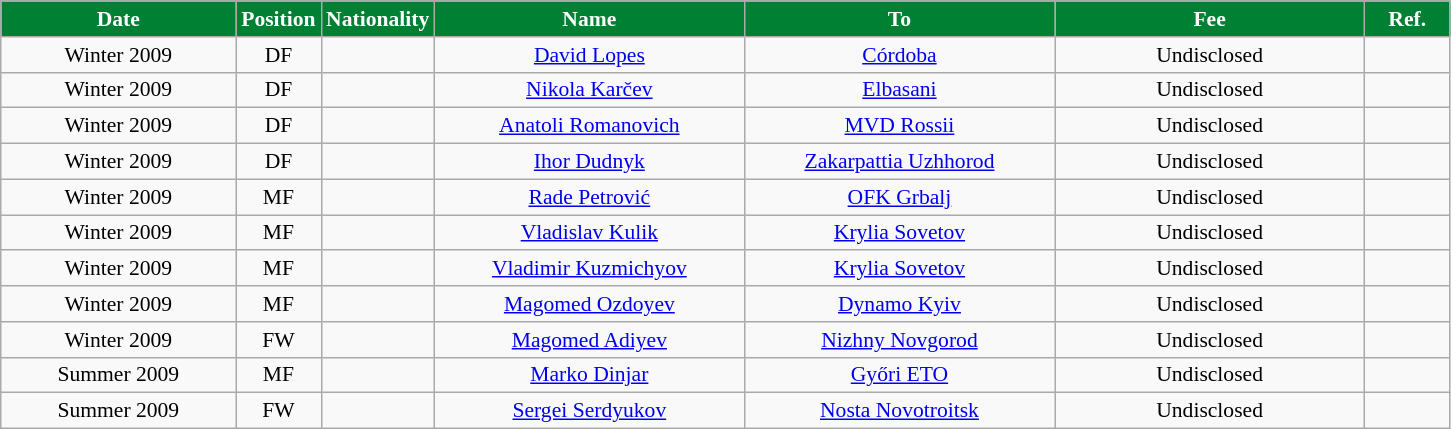<table class="wikitable"  style="text-align:center; font-size:90%; ">
<tr>
<th style="background:#008033; color:white; width:150px;">Date</th>
<th style="background:#008033; color:white; width:50px;">Position</th>
<th style="background:#008033; color:white; width:50px;">Nationality</th>
<th style="background:#008033; color:white; width:200px;">Name</th>
<th style="background:#008033; color:white; width:200px;">To</th>
<th style="background:#008033; color:white; width:200px;">Fee</th>
<th style="background:#008033; color:white; width:50px;">Ref.</th>
</tr>
<tr>
<td>Winter 2009</td>
<td>DF</td>
<td></td>
<td><a href='#'>David Lopes</a></td>
<td><a href='#'>Córdoba</a></td>
<td>Undisclosed</td>
<td></td>
</tr>
<tr>
<td>Winter 2009</td>
<td>DF</td>
<td></td>
<td><a href='#'>Nikola Karčev</a></td>
<td><a href='#'>Elbasani</a></td>
<td>Undisclosed</td>
<td></td>
</tr>
<tr>
<td>Winter 2009</td>
<td>DF</td>
<td></td>
<td><a href='#'>Anatoli Romanovich</a></td>
<td><a href='#'>MVD Rossii</a></td>
<td>Undisclosed</td>
<td></td>
</tr>
<tr>
<td>Winter 2009</td>
<td>DF</td>
<td></td>
<td><a href='#'>Ihor Dudnyk</a></td>
<td><a href='#'>Zakarpattia Uzhhorod</a></td>
<td>Undisclosed</td>
<td></td>
</tr>
<tr>
<td>Winter 2009</td>
<td>MF</td>
<td></td>
<td><a href='#'>Rade Petrović</a></td>
<td><a href='#'>OFK Grbalj</a></td>
<td>Undisclosed</td>
<td></td>
</tr>
<tr>
<td>Winter 2009</td>
<td>MF</td>
<td></td>
<td><a href='#'>Vladislav Kulik</a></td>
<td><a href='#'>Krylia Sovetov</a></td>
<td>Undisclosed</td>
<td></td>
</tr>
<tr>
<td>Winter 2009</td>
<td>MF</td>
<td></td>
<td><a href='#'>Vladimir Kuzmichyov</a></td>
<td><a href='#'>Krylia Sovetov</a></td>
<td>Undisclosed</td>
<td></td>
</tr>
<tr>
<td>Winter 2009</td>
<td>MF</td>
<td></td>
<td><a href='#'>Magomed Ozdoyev</a></td>
<td><a href='#'>Dynamo Kyiv</a></td>
<td>Undisclosed</td>
<td></td>
</tr>
<tr>
<td>Winter 2009</td>
<td>FW</td>
<td></td>
<td><a href='#'>Magomed Adiyev</a></td>
<td><a href='#'>Nizhny Novgorod</a></td>
<td>Undisclosed</td>
<td></td>
</tr>
<tr>
<td>Summer 2009</td>
<td>MF</td>
<td></td>
<td><a href='#'>Marko Dinjar</a></td>
<td><a href='#'>Győri ETO</a></td>
<td>Undisclosed</td>
<td></td>
</tr>
<tr>
<td>Summer 2009</td>
<td>FW</td>
<td></td>
<td><a href='#'>Sergei Serdyukov</a></td>
<td><a href='#'>Nosta Novotroitsk</a></td>
<td>Undisclosed</td>
<td></td>
</tr>
</table>
